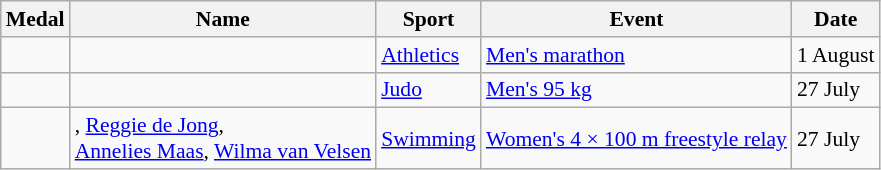<table class="wikitable sortable" style="font-size:90%">
<tr>
<th>Medal</th>
<th>Name</th>
<th>Sport</th>
<th>Event</th>
<th>Date</th>
</tr>
<tr>
<td></td>
<td></td>
<td><a href='#'>Athletics</a></td>
<td><a href='#'>Men's marathon</a></td>
<td>1 August</td>
</tr>
<tr>
<td></td>
<td></td>
<td><a href='#'>Judo</a></td>
<td><a href='#'>Men's 95 kg</a></td>
<td>27 July</td>
</tr>
<tr>
<td></td>
<td>, <a href='#'>Reggie de Jong</a>,<br> <a href='#'>Annelies Maas</a>, <a href='#'>Wilma van Velsen</a></td>
<td><a href='#'>Swimming</a></td>
<td><a href='#'>Women's 4 × 100 m freestyle relay</a></td>
<td>27 July</td>
</tr>
</table>
